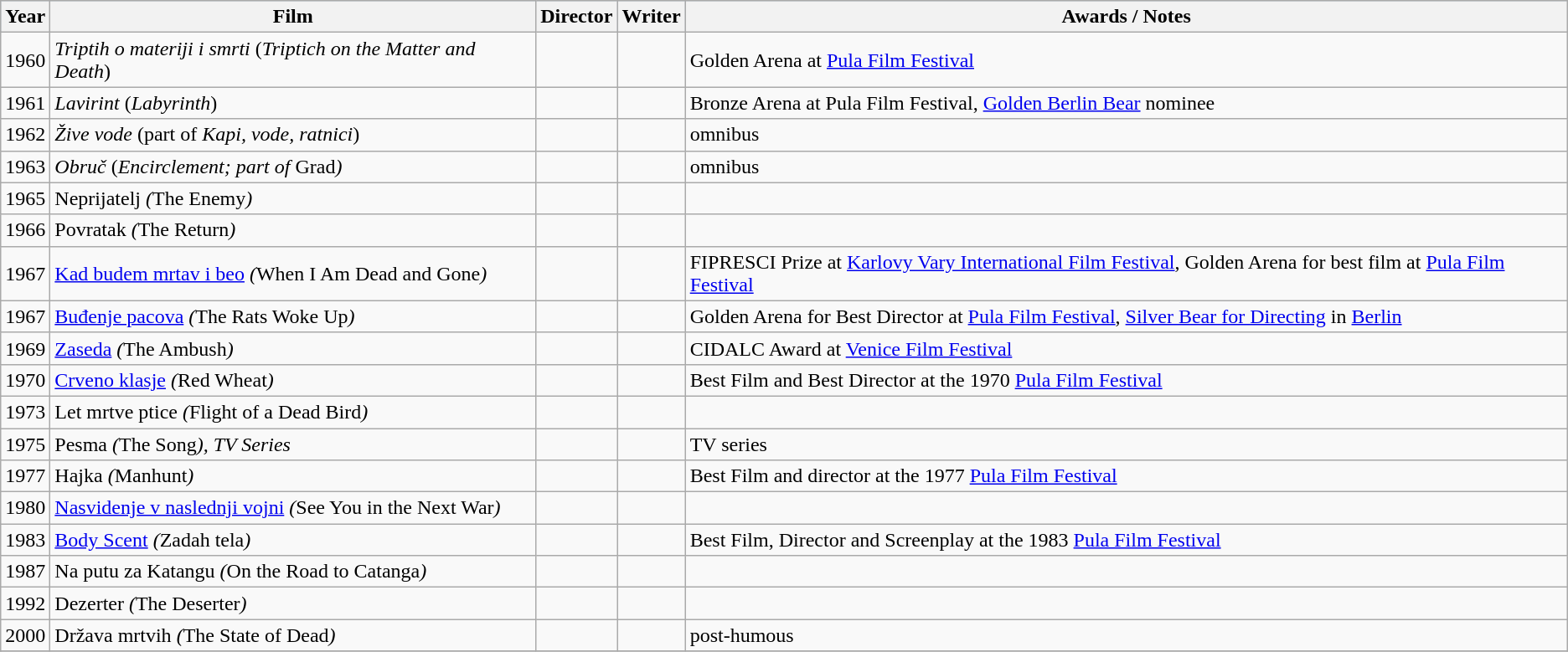<table class="wikitable sortable">
<tr style="background:#b0c4de; text-align:center;">
<th>Year</th>
<th>Film</th>
<th>Director</th>
<th>Writer</th>
<th>Awards / Notes</th>
</tr>
<tr>
<td>1960</td>
<td><em>Triptih o materiji i smrti</em> (<em>Triptich on the Matter and Death</em>)</td>
<td></td>
<td></td>
<td>Golden Arena at <a href='#'>Pula Film Festival</a></td>
</tr>
<tr>
<td>1961</td>
<td><em>Lavirint</em> (<em>Labyrinth</em>)</td>
<td></td>
<td></td>
<td>Bronze Arena at Pula Film Festival, <a href='#'>Golden Berlin Bear</a> nominee</td>
</tr>
<tr>
<td>1962</td>
<td><em>Žive vode</em> (part of <em>Kapi, vode, ratnici</em>)</td>
<td></td>
<td></td>
<td>omnibus</td>
</tr>
<tr>
<td>1963</td>
<td><em>Obruč</em> (<em>Encirclement; part of </em>Grad<em>)</td>
<td></td>
<td></td>
<td>omnibus</td>
</tr>
<tr>
<td>1965</td>
<td></em>Neprijatelj<em> (</em>The Enemy<em>)</td>
<td></td>
<td></td>
<td></td>
</tr>
<tr>
<td>1966</td>
<td></em>Povratak<em> (</em>The Return<em>)</td>
<td></td>
<td></td>
<td></td>
</tr>
<tr>
<td>1967</td>
<td></em><a href='#'>Kad budem mrtav i beo</a><em> (</em>When I Am Dead and Gone<em>)</td>
<td></td>
<td></td>
<td>FIPRESCI Prize at <a href='#'>Karlovy Vary International Film Festival</a>, Golden Arena for best film at <a href='#'>Pula Film Festival</a></td>
</tr>
<tr>
<td>1967</td>
<td></em><a href='#'>Buđenje pacova</a><em> (</em>The Rats Woke Up<em>)</td>
<td></td>
<td></td>
<td>Golden Arena for Best Director at <a href='#'>Pula Film Festival</a>, <a href='#'>Silver Bear for Directing</a> in <a href='#'>Berlin</a></td>
</tr>
<tr>
<td>1969</td>
<td></em><a href='#'>Zaseda</a><em> (</em>The Ambush<em>)</td>
<td></td>
<td></td>
<td>CIDALC Award at <a href='#'>Venice Film Festival</a></td>
</tr>
<tr>
<td>1970</td>
<td></em><a href='#'>Crveno klasje</a><em> (</em>Red Wheat<em>)</td>
<td></td>
<td></td>
<td>Best Film and Best Director at the 1970 <a href='#'>Pula Film Festival</a></td>
</tr>
<tr>
<td>1973</td>
<td></em>Let mrtve ptice<em> (</em>Flight of a Dead Bird<em>)</td>
<td></td>
<td></td>
<td></td>
</tr>
<tr>
<td>1975</td>
<td></em>Pesma<em> (</em>The Song<em>), TV Series</td>
<td></td>
<td></td>
<td>TV series</td>
</tr>
<tr>
<td>1977</td>
<td></em>Hajka<em> (</em>Manhunt<em>)</td>
<td></td>
<td></td>
<td>Best Film and director at the 1977 <a href='#'>Pula Film Festival</a></td>
</tr>
<tr>
<td>1980</td>
<td></em><a href='#'>Nasvidenje v naslednji vojni</a><em> (</em>See You in the Next War<em>)</td>
<td></td>
<td></td>
<td></td>
</tr>
<tr>
<td>1983</td>
<td></em><a href='#'>Body Scent</a><em> (</em>Zadah tela<em>)</td>
<td></td>
<td></td>
<td>Best Film, Director and Screenplay at the 1983 <a href='#'>Pula Film Festival</a></td>
</tr>
<tr>
<td>1987</td>
<td></em>Na putu za Katangu<em> (</em>On the Road to Catanga<em>)</td>
<td></td>
<td></td>
<td></td>
</tr>
<tr>
<td>1992</td>
<td></em>Dezerter<em> (</em>The Deserter<em>)</td>
<td></td>
<td></td>
<td></td>
</tr>
<tr>
<td>2000</td>
<td></em>Država mrtvih<em> (</em>The State of Dead<em>)</td>
<td></td>
<td></td>
<td>post-humous</td>
</tr>
<tr>
</tr>
</table>
